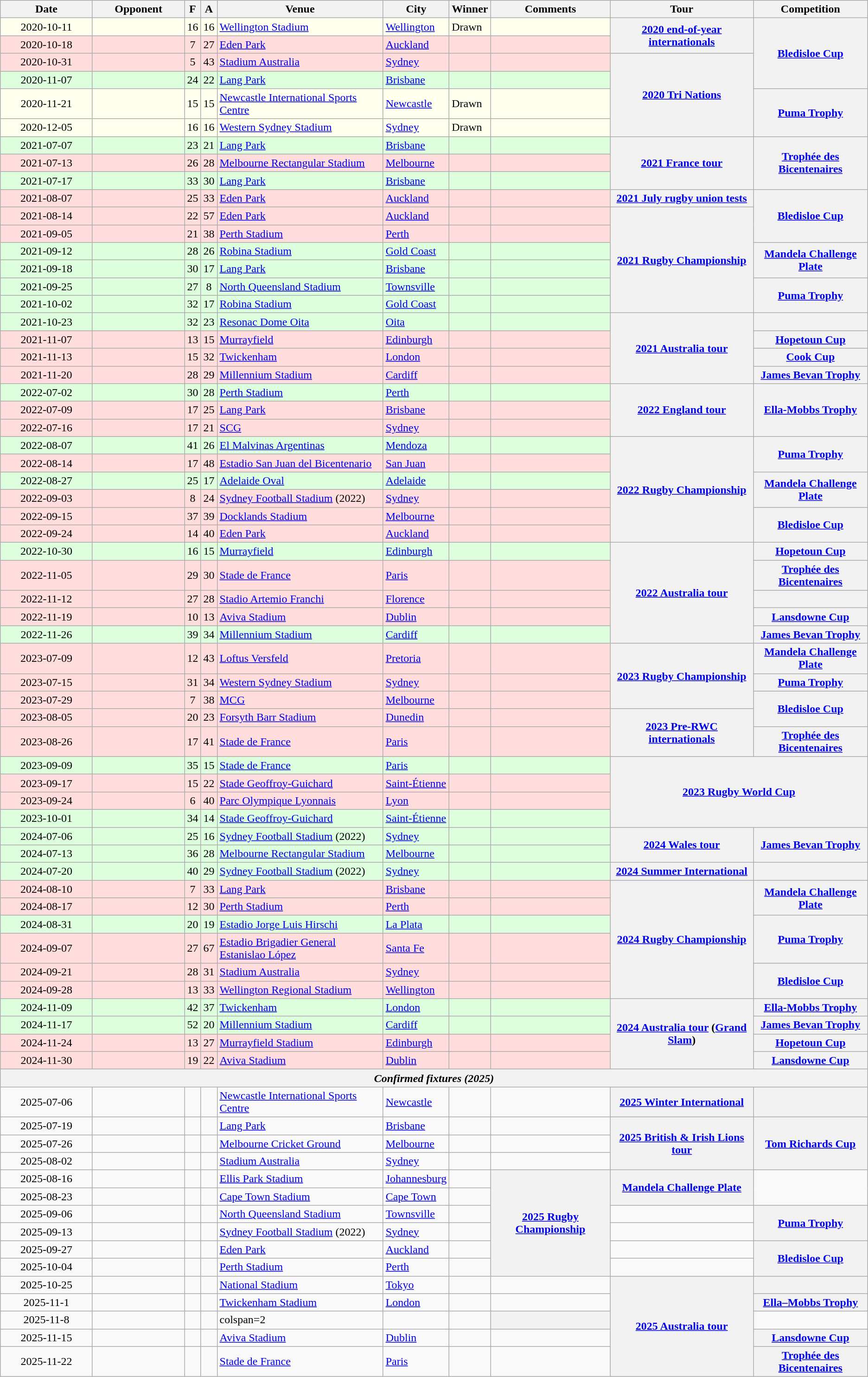<table class="wikitable sortable">
<tr>
<th width=125>Date</th>
<th width=125>Opponent</th>
<th>F</th>
<th>A</th>
<th>Venue</th>
<th>City</th>
<th>Winner</th>
<th>Comments</th>
<th>Tour</th>
<th>Competition</th>
</tr>
<tr bgcolor="#FFFFEE">
<td align=center>2020-10-11</td>
<td></td>
<td align=center>16</td>
<td align=center>16</td>
<td><a href='#'>Wellington Stadium</a></td>
<td> <a href='#'>Wellington</a></td>
<td>Drawn</td>
<td></td>
<th rowspan=2 align=center><a href='#'>2020 end-of-year internationals</a></th>
<th rowspan=4 align=center><a href='#'>Bledisloe Cup</a></th>
</tr>
<tr bgcolor="#ffdddd">
<td align=center>2020-10-18</td>
<td></td>
<td align=center>7</td>
<td align=center>27</td>
<td><a href='#'>Eden Park</a></td>
<td> <a href='#'>Auckland</a></td>
<td></td>
<td></td>
</tr>
<tr bgcolor="#ffdddd">
<td align=center>2020-10-31</td>
<td></td>
<td align=center>5</td>
<td align=center>43</td>
<td><a href='#'>Stadium Australia</a></td>
<td> <a href='#'>Sydney</a></td>
<td></td>
<td></td>
<th rowspan=4 align=center><a href='#'>2020 Tri Nations</a></th>
</tr>
<tr bgcolor="#ddffdd">
<td align=center>2020-11-07</td>
<td></td>
<td align=center>24</td>
<td align=center>22</td>
<td><a href='#'>Lang Park</a></td>
<td> <a href='#'>Brisbane</a></td>
<td></td>
<td></td>
</tr>
<tr bgcolor="#FFFFEE">
<td align=center>2020-11-21</td>
<td></td>
<td align=center>15</td>
<td align=center>15</td>
<td><a href='#'>Newcastle International Sports Centre</a></td>
<td> <a href='#'>Newcastle</a></td>
<td>Drawn</td>
<td></td>
<th rowspan=2 align=center><a href='#'>Puma Trophy</a></th>
</tr>
<tr bgcolor="#FFFFEE">
<td align=center>2020-12-05</td>
<td></td>
<td align=center>16</td>
<td align=center>16</td>
<td><a href='#'>Western Sydney Stadium</a></td>
<td> <a href='#'>Sydney</a></td>
<td>Drawn</td>
<td></td>
</tr>
<tr bgcolor="#ddffdd">
<td align=center>2021-07-07</td>
<td></td>
<td align=center>23</td>
<td align=center>21</td>
<td><a href='#'>Lang Park</a></td>
<td> <a href='#'>Brisbane</a></td>
<td></td>
<td></td>
<th rowspan=3 align=center><a href='#'>2021 France tour</a></th>
<th rowspan=3 align=center><a href='#'>Trophée des Bicentenaires</a></th>
</tr>
<tr bgcolor="#ffdddd">
<td align=center>2021-07-13</td>
<td></td>
<td align=center>26</td>
<td align=center>28</td>
<td><a href='#'>Melbourne Rectangular Stadium</a></td>
<td> <a href='#'>Melbourne</a></td>
<td></td>
<td></td>
</tr>
<tr bgcolor="#ddffdd">
<td align=center>2021-07-17</td>
<td></td>
<td align=center>33</td>
<td align=center>30</td>
<td><a href='#'>Lang Park</a></td>
<td> <a href='#'>Brisbane</a></td>
<td></td>
<td></td>
</tr>
<tr bgcolor="#ffdddd">
<td align=center>2021-08-07</td>
<td></td>
<td align=center>25</td>
<td align=center>33</td>
<td><a href='#'>Eden Park</a></td>
<td> <a href='#'>Auckland</a></td>
<td></td>
<td></td>
<th><a href='#'>2021 July rugby union tests</a></th>
<th rowspan=3 align=center><a href='#'>Bledisloe Cup</a></th>
</tr>
<tr bgcolor="#ffdddd">
<td align=center>2021-08-14</td>
<td></td>
<td align=center>22</td>
<td align=center>57</td>
<td><a href='#'>Eden Park</a></td>
<td> <a href='#'>Auckland</a></td>
<td></td>
<td></td>
<th rowspan=6 align=center><a href='#'>2021 Rugby Championship</a></th>
</tr>
<tr bgcolor="#ffdddd">
<td align=center>2021-09-05</td>
<td></td>
<td align=center>21</td>
<td align=center>38</td>
<td><a href='#'>Perth Stadium</a></td>
<td> <a href='#'>Perth</a></td>
<td></td>
<td></td>
</tr>
<tr bgcolor="#ddffdd">
<td align=center>2021-09-12</td>
<td></td>
<td align=center>28</td>
<td align=center>26</td>
<td><a href='#'>Robina Stadium</a></td>
<td> <a href='#'>Gold Coast</a></td>
<td></td>
<td></td>
<th rowspan=2 align=center><a href='#'>Mandela Challenge Plate</a></th>
</tr>
<tr bgcolor="#ddffdd">
<td align=center>2021-09-18</td>
<td></td>
<td align=center>30</td>
<td align=center>17</td>
<td><a href='#'>Lang Park</a></td>
<td> <a href='#'>Brisbane</a></td>
<td></td>
<td></td>
</tr>
<tr bgcolor="#ddffdd">
<td align=center>2021-09-25</td>
<td></td>
<td align=center>27</td>
<td align=center>8</td>
<td><a href='#'>North Queensland Stadium</a></td>
<td> <a href='#'>Townsville</a></td>
<td></td>
<td></td>
<th rowspan=2 align=center><a href='#'>Puma Trophy</a></th>
</tr>
<tr bgcolor="#ddffdd">
<td align=center>2021-10-02</td>
<td></td>
<td align=center>32</td>
<td align=center>17</td>
<td><a href='#'>Robina Stadium</a></td>
<td> <a href='#'>Gold Coast</a></td>
<td></td>
<td></td>
</tr>
<tr bgcolor="#ddffdd">
<td align=center>2021-10-23</td>
<td></td>
<td align=center>32</td>
<td align=center>23</td>
<td><a href='#'>Resonac Dome Oita</a></td>
<td> <a href='#'>Oita</a></td>
<td></td>
<td></td>
<th rowspan=4 align=center><a href='#'>2021 Australia tour</a></th>
<th></th>
</tr>
<tr bgcolor="#ffdddd">
<td align=center>2021-11-07</td>
<td></td>
<td align=center>13</td>
<td align=center>15</td>
<td><a href='#'>Murrayfield</a></td>
<td> <a href='#'>Edinburgh</a></td>
<td></td>
<td></td>
<th align=center><a href='#'>Hopetoun Cup</a></th>
</tr>
<tr bgcolor="#ffdddd">
<td align=center>2021-11-13</td>
<td></td>
<td align=center>15</td>
<td align=center>32</td>
<td><a href='#'>Twickenham</a></td>
<td> <a href='#'>London</a></td>
<td></td>
<td></td>
<th align=center><a href='#'>Cook Cup</a></th>
</tr>
<tr bgcolor="#ffdddd">
<td align=center>2021-11-20</td>
<td></td>
<td align=center>28</td>
<td align=center>29</td>
<td><a href='#'>Millennium Stadium</a></td>
<td> <a href='#'>Cardiff</a></td>
<td></td>
<td></td>
<th align=center><a href='#'>James Bevan Trophy</a></th>
</tr>
<tr bgcolor="#ddffdd">
<td align=center>2022-07-02</td>
<td></td>
<td align=center>30</td>
<td align=center>28</td>
<td><a href='#'>Perth Stadium</a></td>
<td> <a href='#'>Perth</a></td>
<td></td>
<td></td>
<th rowspan=3 align=center><a href='#'>2022 England tour</a></th>
<th rowspan=3 align=center><a href='#'>Ella-Mobbs Trophy</a></th>
</tr>
<tr bgcolor="#ffdddd">
<td align=center>2022-07-09</td>
<td></td>
<td align=center>17</td>
<td align=center>25</td>
<td><a href='#'>Lang Park</a></td>
<td> <a href='#'>Brisbane</a></td>
<td></td>
<td></td>
</tr>
<tr bgcolor="#ffdddd">
<td align=center>2022-07-16</td>
<td></td>
<td align=center>17</td>
<td align=center>21</td>
<td><a href='#'>SCG</a></td>
<td> <a href='#'>Sydney</a></td>
<td></td>
<td></td>
</tr>
<tr bgcolor="#ddffdd">
<td align=center>2022-08-07</td>
<td></td>
<td align=center>41</td>
<td align=center>26</td>
<td><a href='#'>El Malvinas Argentinas</a></td>
<td> <a href='#'>Mendoza</a></td>
<td></td>
<td></td>
<th rowspan=6 align=center><a href='#'>2022 Rugby Championship</a></th>
<th rowspan=2 align=center><a href='#'>Puma Trophy</a></th>
</tr>
<tr bgcolor="#ffdddd">
<td align=center>2022-08-14</td>
<td></td>
<td align=center>17</td>
<td align=center>48</td>
<td><a href='#'>Estadio San Juan del Bicentenario</a></td>
<td> <a href='#'>San Juan</a></td>
<td></td>
<td></td>
</tr>
<tr bgcolor="#ddffdd">
<td align=center>2022-08-27</td>
<td></td>
<td align=center>25</td>
<td align=center>17</td>
<td><a href='#'>Adelaide Oval</a></td>
<td> <a href='#'>Adelaide</a></td>
<td></td>
<td></td>
<th rowspan=2 align=center><a href='#'>Mandela Challenge Plate</a></th>
</tr>
<tr bgcolor="#ffdddd">
<td align=center>2022-09-03</td>
<td></td>
<td align=center>8</td>
<td align=center>24</td>
<td><a href='#'>Sydney Football Stadium</a> (2022)</td>
<td> <a href='#'>Sydney</a></td>
<td></td>
<td></td>
</tr>
<tr bgcolor="#ffdddd">
<td align=center>2022-09-15</td>
<td></td>
<td align=center>37</td>
<td align=center>39</td>
<td><a href='#'>Docklands Stadium</a></td>
<td> <a href='#'>Melbourne</a></td>
<td></td>
<td></td>
<th rowspan=2 align=center><a href='#'>Bledisloe Cup</a></th>
</tr>
<tr bgcolor="#ffdddd">
<td align=center>2022-09-24</td>
<td></td>
<td align=center>14</td>
<td align=center>40</td>
<td><a href='#'>Eden Park</a></td>
<td> <a href='#'>Auckland</a></td>
<td></td>
<td></td>
</tr>
<tr bgcolor="#ddffdd">
<td align=center>2022-10-30</td>
<td></td>
<td align=center>16</td>
<td align=center>15</td>
<td><a href='#'>Murrayfield</a></td>
<td> <a href='#'>Edinburgh</a></td>
<td></td>
<td></td>
<th rowspan=5 align=center><a href='#'>2022 Australia tour</a></th>
<th align=center><a href='#'>Hopetoun Cup</a></th>
</tr>
<tr bgcolor="#ffdddd">
<td align=center>2022-11-05</td>
<td></td>
<td align=center>29</td>
<td align=center>30</td>
<td><a href='#'>Stade de France</a></td>
<td> <a href='#'>Paris</a></td>
<td></td>
<td></td>
<th align=center><a href='#'>Trophée des Bicentenaires</a></th>
</tr>
<tr bgcolor="#ffdddd">
<td align=center>2022-11-12</td>
<td></td>
<td align=center>27</td>
<td align=center>28</td>
<td><a href='#'>Stadio Artemio Franchi</a></td>
<td> <a href='#'>Florence</a></td>
<td></td>
<td></td>
<th></th>
</tr>
<tr bgcolor="#ffdddd">
<td align=center>2022-11-19</td>
<td></td>
<td align=center>10</td>
<td align=center>13</td>
<td><a href='#'>Aviva Stadium</a></td>
<td> <a href='#'>Dublin</a></td>
<td></td>
<td></td>
<th align=center><a href='#'>Lansdowne Cup</a></th>
</tr>
<tr bgcolor="#ddffdd">
<td align=center>2022-11-26</td>
<td></td>
<td align=center>39</td>
<td align=center>34</td>
<td><a href='#'>Millennium Stadium</a></td>
<td> <a href='#'>Cardiff</a></td>
<td></td>
<td></td>
<th align=center><a href='#'>James Bevan Trophy</a></th>
</tr>
<tr bgcolor="#ffdddd">
<td align=center>2023-07-09</td>
<td></td>
<td align=center>12</td>
<td align=center>43</td>
<td><a href='#'>Loftus Versfeld</a></td>
<td> <a href='#'>Pretoria</a></td>
<td></td>
<td></td>
<th rowspan=3 align=center><a href='#'>2023 Rugby Championship</a></th>
<th align=center><a href='#'>Mandela Challenge Plate</a></th>
</tr>
<tr bgcolor="#ffdddd">
<td align=center>2023-07-15</td>
<td></td>
<td align=center>31</td>
<td align=center>34</td>
<td><a href='#'>Western Sydney Stadium</a></td>
<td> <a href='#'>Sydney</a></td>
<td></td>
<td></td>
<th align=center><a href='#'>Puma Trophy</a></th>
</tr>
<tr bgcolor="#ffdddd">
<td align=center>2023-07-29</td>
<td></td>
<td align=center>7</td>
<td align=center>38</td>
<td><a href='#'>MCG</a></td>
<td> <a href='#'>Melbourne</a></td>
<td></td>
<td></td>
<th rowspan=2 align=center><a href='#'>Bledisloe Cup</a></th>
</tr>
<tr bgcolor="#ffdddd">
<td align=center>2023-08-05</td>
<td></td>
<td align=center>20</td>
<td align=center>23</td>
<td><a href='#'>Forsyth Barr Stadium</a></td>
<td> <a href='#'>Dunedin</a></td>
<td></td>
<td></td>
<th rowspan=2 align=center><a href='#'>2023 Pre-RWC internationals</a></th>
</tr>
<tr bgcolor="#ffdddd">
<td align=center>2023-08-26</td>
<td></td>
<td align=center>17</td>
<td align=center>41</td>
<td><a href='#'>Stade de France</a></td>
<td> <a href='#'>Paris</a></td>
<td></td>
<td></td>
<th align=center><a href='#'>Trophée des Bicentenaires</a></th>
</tr>
<tr bgcolor="#ddffdd">
<td align=center>2023-09-09</td>
<td></td>
<td align=center>35</td>
<td align=center>15</td>
<td><a href='#'>Stade de France</a></td>
<td> <a href='#'>Paris</a></td>
<td></td>
<td></td>
<th rowspan=4 colspan=2 align=center><a href='#'>2023 Rugby World Cup</a></th>
</tr>
<tr bgcolor="#ffdddd">
<td align=center>2023-09-17</td>
<td></td>
<td align=center>15</td>
<td align=center>22</td>
<td><a href='#'>Stade Geoffroy-Guichard</a></td>
<td> <a href='#'>Saint-Étienne</a></td>
<td> </td>
<td></td>
</tr>
<tr bgcolor="#ffdddd">
<td align=center>2023-09-24</td>
<td></td>
<td align=center>6</td>
<td align=center>40</td>
<td><a href='#'>Parc Olympique Lyonnais</a></td>
<td> <a href='#'>Lyon</a></td>
<td></td>
<td></td>
</tr>
<tr bgcolor="#ddffdd">
<td align=center>2023-10-01</td>
<td></td>
<td align=center>34</td>
<td align=center>14</td>
<td><a href='#'>Stade Geoffroy-Guichard</a></td>
<td> <a href='#'>Saint-Étienne</a></td>
<td></td>
<td></td>
</tr>
<tr bgcolor="#ddffdd">
<td align=center>2024-07-06</td>
<td></td>
<td align=center>25</td>
<td align=center>16</td>
<td><a href='#'>Sydney Football Stadium</a> (2022)</td>
<td> <a href='#'>Sydney</a></td>
<td></td>
<td></td>
<th rowspan=2 align=center><a href='#'>2024 Wales tour</a></th>
<th align=center rowspan=2><a href='#'>James Bevan Trophy</a></th>
</tr>
<tr bgcolor="#ddffdd">
<td align=center>2024-07-13</td>
<td></td>
<td align=center>36</td>
<td align=center>28</td>
<td><a href='#'>Melbourne Rectangular Stadium</a></td>
<td> <a href='#'>Melbourne</a></td>
<td></td>
<td></td>
</tr>
<tr bgcolor="#ddffdd">
<td align=center>2024-07-20</td>
<td></td>
<td align=center>40</td>
<td align=center>29</td>
<td><a href='#'>Sydney Football Stadium</a> (2022)</td>
<td> <a href='#'>Sydney</a></td>
<td></td>
<td></td>
<th><a href='#'>2024 Summer International</a></th>
<th></th>
</tr>
<tr bgcolor="#ffdddd">
<td align=center>2024-08-10</td>
<td></td>
<td align=center>7</td>
<td align=center>33</td>
<td><a href='#'>Lang Park</a></td>
<td> <a href='#'>Brisbane</a></td>
<td></td>
<td></td>
<th rowspan=6 align=center><a href='#'>2024 Rugby Championship</a></th>
<th align=center rowspan=2><a href='#'>Mandela Challenge Plate</a></th>
</tr>
<tr bgcolor="#ffdddd">
<td align=center>2024-08-17</td>
<td></td>
<td align=center>12</td>
<td align=center>30</td>
<td><a href='#'>Perth Stadium</a></td>
<td> <a href='#'>Perth</a></td>
<td></td>
<td></td>
</tr>
<tr bgcolor="#ddffdd">
<td align=center>2024-08-31</td>
<td></td>
<td align=center>20</td>
<td align=center>19</td>
<td><a href='#'>Estadio Jorge Luis Hirschi</a></td>
<td> <a href='#'>La Plata</a></td>
<td></td>
<td></td>
<th align=center rowspan=2><a href='#'>Puma Trophy</a></th>
</tr>
<tr bgcolor="#ffdddd">
<td align=center>2024-09-07</td>
<td></td>
<td align=center>27</td>
<td align=center>67</td>
<td><a href='#'>Estadio Brigadier General Estanislao López</a></td>
<td> <a href='#'>Santa Fe</a></td>
<td></td>
<td></td>
</tr>
<tr bgcolor="#ffdddd">
<td align=center>2024-09-21</td>
<td></td>
<td align=center>28</td>
<td align=center>31</td>
<td><a href='#'>Stadium Australia</a></td>
<td> <a href='#'>Sydney</a></td>
<td></td>
<td></td>
<th align=center rowspan=2><a href='#'>Bledisloe Cup</a></th>
</tr>
<tr bgcolor="#ffdddd">
<td align=center>2024-09-28</td>
<td></td>
<td align=center>13</td>
<td align=center>33</td>
<td><a href='#'>Wellington Regional Stadium</a></td>
<td> <a href='#'>Wellington</a></td>
<td></td>
<td></td>
</tr>
<tr bgcolor="#ddffdd">
<td align=center>2024-11-09</td>
<td></td>
<td align=center>42</td>
<td align=center>37</td>
<td><a href='#'>Twickenham</a></td>
<td> <a href='#'>London</a></td>
<td></td>
<td></td>
<th align=center rowspan=4><a href='#'>2024 Australia tour</a> (<a href='#'>Grand Slam</a>)</th>
<th align=center><a href='#'>Ella-Mobbs Trophy</a></th>
</tr>
<tr bgcolor="#ddffdd">
<td align=center>2024-11-17</td>
<td></td>
<td align=center>52</td>
<td align=center>20</td>
<td><a href='#'>Millennium Stadium</a></td>
<td> <a href='#'>Cardiff</a></td>
<td></td>
<td></td>
<th align=center><a href='#'>James Bevan Trophy</a></th>
</tr>
<tr bgcolor="#ffdddd">
<td align=center>2024-11-24</td>
<td></td>
<td align=center>13</td>
<td align=center>27</td>
<td><a href='#'>Murrayfield Stadium</a></td>
<td> <a href='#'>Edinburgh</a></td>
<td></td>
<td></td>
<th align=center><a href='#'>Hopetoun Cup</a></th>
</tr>
<tr bgcolor="#ffdddd">
<td align=center>2024-11-30</td>
<td></td>
<td align=center>19</td>
<td align=center>22</td>
<td><a href='#'>Aviva Stadium</a></td>
<td> <a href='#'>Dublin</a></td>
<td></td>
<td></td>
<th align=center><a href='#'>Lansdowne Cup</a></th>
</tr>
<tr>
<th colspan=10><em>Confirmed fixtures (2025)</em></th>
</tr>
<tr>
<td align=center>2025-07-06</td>
<td></td>
<td align=center></td>
<td align=center></td>
<td><a href='#'>Newcastle International Sports Centre</a></td>
<td> <a href='#'>Newcastle</a></td>
<td></td>
<td></td>
<th align=center><a href='#'>2025 Winter International</a></th>
<th></th>
</tr>
<tr>
<td align=center>2025-07-19</td>
<td></td>
<td align=center></td>
<td align=center></td>
<td><a href='#'>Lang Park</a></td>
<td> <a href='#'>Brisbane</a></td>
<td></td>
<td></td>
<th rowspan=3 align=center><a href='#'>2025 British & Irish Lions tour</a></th>
<th rowspan=3 align=center><a href='#'>Tom Richards Cup</a></th>
</tr>
<tr>
<td align=center>2025-07-26</td>
<td></td>
<td align=center></td>
<td align=center></td>
<td><a href='#'>Melbourne Cricket Ground</a></td>
<td> <a href='#'>Melbourne</a></td>
<td></td>
<td></td>
</tr>
<tr>
<td align=center>2025-08-02</td>
<td></td>
<td align=center></td>
<td align=center></td>
<td><a href='#'>Stadium Australia</a></td>
<td> <a href='#'>Sydney</a></td>
<td></td>
<td></td>
</tr>
<tr>
<td align=center>2025-08-16</td>
<td></td>
<td align=center></td>
<td align=center></td>
<td><a href='#'>Ellis Park Stadium</a></td>
<td> <a href='#'>Johannesburg</a></td>
<td></td>
<th rowspan=6 align=center><a href='#'>2025 Rugby Championship</a></th>
<th rowspan=2 align=center><a href='#'>Mandela Challenge Plate</a></th>
</tr>
<tr>
<td align=center>2025-08-23</td>
<td></td>
<td align=center></td>
<td align=center></td>
<td><a href='#'>Cape Town Stadium</a></td>
<td> <a href='#'>Cape Town</a></td>
<td></td>
</tr>
<tr>
<td align=center>2025-09-06</td>
<td></td>
<td align=center></td>
<td align=center></td>
<td><a href='#'>North Queensland Stadium</a></td>
<td> <a href='#'>Townsville</a></td>
<td></td>
<td></td>
<th rowspan=2 align=center><a href='#'>Puma Trophy</a></th>
</tr>
<tr>
<td align=center>2025-09-13</td>
<td></td>
<td align=center></td>
<td align=center></td>
<td><a href='#'>Sydney Football Stadium</a> (2022)</td>
<td> <a href='#'>Sydney</a></td>
<td></td>
<td></td>
</tr>
<tr>
<td align=center>2025-09-27</td>
<td></td>
<td align=center></td>
<td align=center></td>
<td><a href='#'>Eden Park</a></td>
<td> <a href='#'>Auckland</a></td>
<td></td>
<td></td>
<th rowspan=2 align=center><a href='#'>Bledisloe Cup</a></th>
</tr>
<tr>
<td align=center>2025-10-04</td>
<td></td>
<td align=center></td>
<td align=center></td>
<td><a href='#'>Perth Stadium</a></td>
<td> <a href='#'>Perth</a></td>
<td></td>
<td></td>
</tr>
<tr>
<td align=center>2025-10-25</td>
<td></td>
<td align=center></td>
<td align=center></td>
<td><a href='#'>National Stadium</a></td>
<td> <a href='#'>Tokyo</a></td>
<td></td>
<td></td>
<th rowspan=5 align=center><a href='#'>2025 Australia tour</a></th>
<th></th>
</tr>
<tr>
<td align=center>2025-11-1</td>
<td></td>
<td align=center></td>
<td align=center></td>
<td><a href='#'>Twickenham Stadium</a></td>
<td> <a href='#'>London</a></td>
<td></td>
<td></td>
<th><a href='#'>Ella–Mobbs Trophy</a></th>
</tr>
<tr>
<td align=center>2025-11-8</td>
<td></td>
<td align=center></td>
<td align=center></td>
<td>colspan=2 </td>
<td></td>
<td></td>
<th></th>
</tr>
<tr>
<td align=center>2025-11-15</td>
<td></td>
<td align=center></td>
<td align=center></td>
<td><a href='#'>Aviva Stadium</a></td>
<td> <a href='#'>Dublin</a></td>
<td></td>
<td></td>
<th><a href='#'>Lansdowne Cup</a></th>
</tr>
<tr>
<td align=center>2025-11-22</td>
<td></td>
<td align=center></td>
<td align=center></td>
<td><a href='#'>Stade de France</a></td>
<td> <a href='#'>Paris</a></td>
<td></td>
<td></td>
<th><a href='#'>Trophée des Bicentenaires</a></th>
</tr>
</table>
